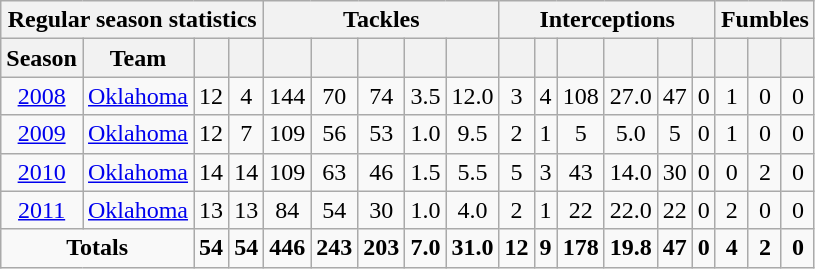<table class="wikitable" style="text-align:center;">
<tr>
<th colspan="4">Regular season statistics</th>
<th colspan="5">Tackles</th>
<th colspan="6">Interceptions</th>
<th colspan="3">Fumbles</th>
</tr>
<tr>
<th>Season</th>
<th>Team</th>
<th></th>
<th></th>
<th></th>
<th></th>
<th></th>
<th></th>
<th></th>
<th></th>
<th></th>
<th></th>
<th></th>
<th></th>
<th></th>
<th></th>
<th></th>
<th></th>
</tr>
<tr>
<td><a href='#'>2008</a></td>
<td><a href='#'>Oklahoma</a></td>
<td>12</td>
<td>4</td>
<td>144</td>
<td>70</td>
<td>74</td>
<td>3.5</td>
<td>12.0</td>
<td>3</td>
<td>4</td>
<td>108</td>
<td>27.0</td>
<td>47</td>
<td>0</td>
<td>1</td>
<td>0</td>
<td>0</td>
</tr>
<tr>
<td><a href='#'>2009</a></td>
<td><a href='#'>Oklahoma</a></td>
<td>12</td>
<td>7</td>
<td>109</td>
<td>56</td>
<td>53</td>
<td>1.0</td>
<td>9.5</td>
<td>2</td>
<td>1</td>
<td>5</td>
<td>5.0</td>
<td>5</td>
<td>0</td>
<td>1</td>
<td>0</td>
<td>0</td>
</tr>
<tr>
<td><a href='#'>2010</a></td>
<td><a href='#'>Oklahoma</a></td>
<td>14</td>
<td>14</td>
<td>109</td>
<td>63</td>
<td>46</td>
<td>1.5</td>
<td>5.5</td>
<td>5</td>
<td>3</td>
<td>43</td>
<td>14.0</td>
<td>30</td>
<td>0</td>
<td>0</td>
<td>2</td>
<td>0</td>
</tr>
<tr>
<td><a href='#'>2011</a></td>
<td><a href='#'>Oklahoma</a></td>
<td>13</td>
<td>13</td>
<td>84</td>
<td>54</td>
<td>30</td>
<td>1.0</td>
<td>4.0</td>
<td>2</td>
<td>1</td>
<td>22</td>
<td>22.0</td>
<td>22</td>
<td>0</td>
<td>2</td>
<td>0</td>
<td>0</td>
</tr>
<tr>
<td colspan="2"><strong>Totals</strong></td>
<td><strong>54</strong></td>
<td><strong>54</strong></td>
<td><strong>446</strong></td>
<td><strong>243</strong></td>
<td><strong>203</strong></td>
<td><strong>7.0</strong></td>
<td><strong>31.0</strong></td>
<td><strong>12</strong></td>
<td><strong>9</strong></td>
<td><strong>178</strong></td>
<td><strong>19.8</strong></td>
<td><strong>47</strong></td>
<td><strong>0</strong></td>
<td><strong>4</strong></td>
<td><strong>2</strong></td>
<td><strong>0</strong></td>
</tr>
</table>
